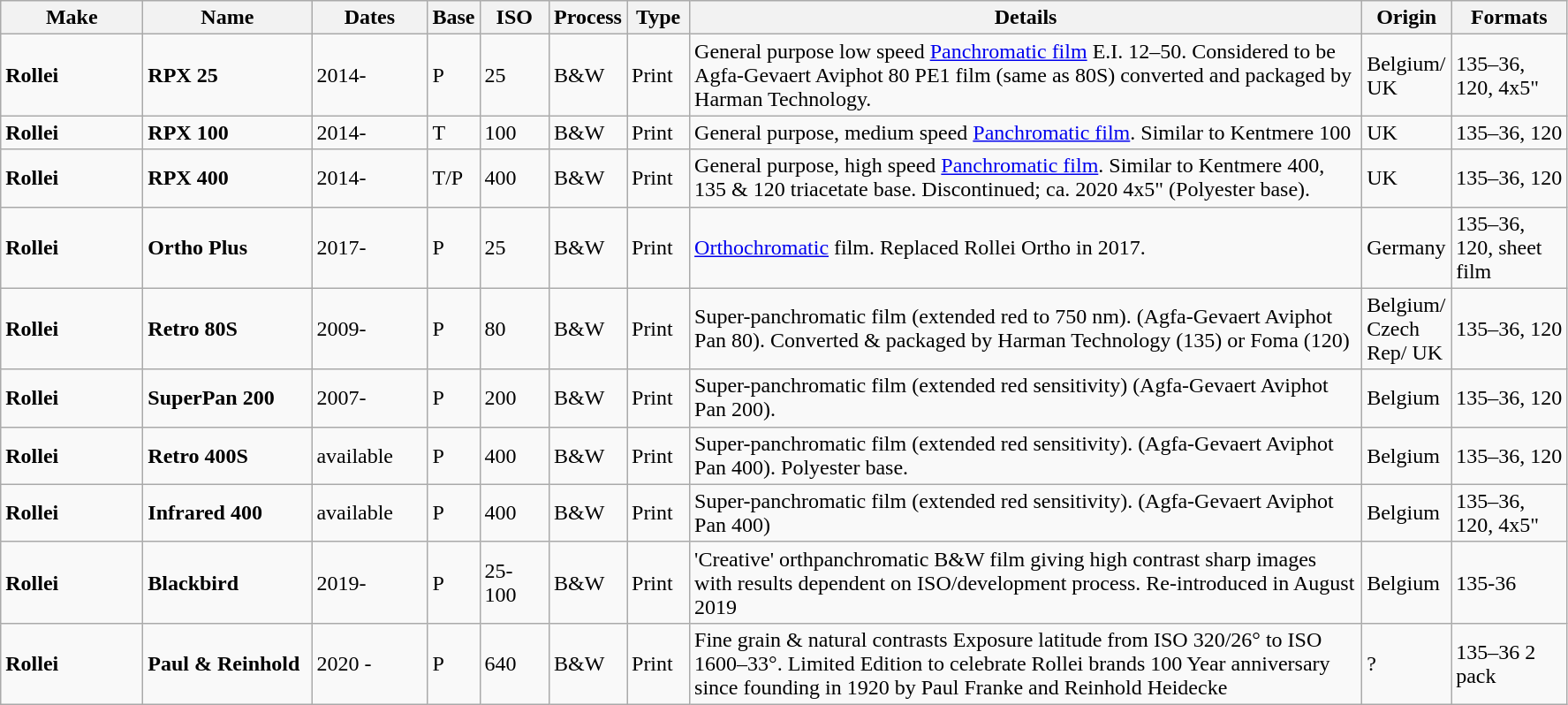<table class="wikitable">
<tr>
<th scope="col" style="width: 100px;">Make</th>
<th scope="col" style="width: 120px;">Name</th>
<th scope="col" style="width: 80px;">Dates</th>
<th scope="col" style="width: 30px;">Base</th>
<th scope="col" style="width: 45px;">ISO</th>
<th scope="col" style="width: 40px;">Process</th>
<th scope="col" style="width: 40px;">Type</th>
<th scope="col" style="width: 500px;">Details</th>
<th scope="col" style="width: 60px;">Origin</th>
<th scope="col" style="width: 80px;">Formats</th>
</tr>
<tr>
<td><strong>Rollei</strong></td>
<td><strong>RPX 25</strong></td>
<td>2014-</td>
<td>P</td>
<td>25</td>
<td>B&W</td>
<td>Print</td>
<td>General purpose low speed <a href='#'>Panchromatic film</a> E.I. 12–50. Considered to be Agfa-Gevaert Aviphot 80 PE1 film (same as 80S) converted and packaged by Harman Technology.</td>
<td>Belgium/ UK</td>
<td>135–36, 120, 4x5"</td>
</tr>
<tr>
<td><strong>Rollei</strong></td>
<td><strong>RPX 100</strong></td>
<td>2014-</td>
<td>T</td>
<td>100</td>
<td>B&W</td>
<td>Print</td>
<td>General purpose, medium speed <a href='#'>Panchromatic film</a>. Similar to Kentmere 100</td>
<td>UK</td>
<td>135–36, 120</td>
</tr>
<tr>
<td><strong>Rollei</strong></td>
<td><strong>RPX 400</strong></td>
<td>2014-</td>
<td>T/P</td>
<td>400</td>
<td>B&W</td>
<td>Print</td>
<td>General purpose, high speed <a href='#'>Panchromatic film</a>. Similar to Kentmere 400, 135 & 120 triacetate base. Discontinued; ca. 2020 4x5" (Polyester base).</td>
<td>UK</td>
<td>135–36, 120</td>
</tr>
<tr>
<td><strong>Rollei</strong></td>
<td><strong>Ortho Plus</strong></td>
<td>2017-</td>
<td>P</td>
<td>25</td>
<td>B&W</td>
<td>Print</td>
<td><a href='#'>Orthochromatic</a> film. Replaced Rollei Ortho in 2017.</td>
<td>Germany</td>
<td>135–36, 120, sheet film</td>
</tr>
<tr>
<td><strong>Rollei</strong></td>
<td><strong>Retro 80S</strong></td>
<td>2009-</td>
<td>P</td>
<td>80</td>
<td>B&W</td>
<td>Print</td>
<td>Super-panchromatic film (extended red to 750 nm). (Agfa-Gevaert Aviphot Pan 80). Converted & packaged by Harman Technology (135) or Foma (120)</td>
<td>Belgium/ Czech Rep/ UK</td>
<td>135–36, 120</td>
</tr>
<tr>
<td><strong>Rollei</strong></td>
<td><strong>SuperPan 200</strong></td>
<td>2007-</td>
<td>P</td>
<td>200</td>
<td>B&W</td>
<td>Print</td>
<td>Super-panchromatic film (extended red sensitivity) (Agfa-Gevaert Aviphot Pan 200).</td>
<td>Belgium</td>
<td>135–36, 120</td>
</tr>
<tr>
<td><strong>Rollei</strong></td>
<td><strong>Retro 400S</strong></td>
<td>available</td>
<td>P</td>
<td>400</td>
<td>B&W</td>
<td>Print</td>
<td>Super-panchromatic film (extended red sensitivity). (Agfa-Gevaert Aviphot Pan 400). Polyester base.</td>
<td>Belgium</td>
<td>135–36, 120</td>
</tr>
<tr>
<td><strong>Rollei</strong></td>
<td><strong>Infrared 400</strong></td>
<td>available</td>
<td>P</td>
<td>400</td>
<td>B&W</td>
<td>Print</td>
<td>Super-panchromatic film (extended red sensitivity). (Agfa-Gevaert Aviphot Pan 400)</td>
<td>Belgium</td>
<td>135–36, 120, 4x5"</td>
</tr>
<tr>
<td><strong>Rollei</strong></td>
<td><strong>Blackbird</strong></td>
<td>2019-</td>
<td>P</td>
<td>25-100</td>
<td>B&W</td>
<td>Print</td>
<td>'Creative' orthpanchromatic B&W film giving high contrast sharp images with results dependent on ISO/development process. Re-introduced in August 2019</td>
<td>Belgium</td>
<td>135-36</td>
</tr>
<tr>
<td><strong>Rollei</strong></td>
<td><strong>Paul & Reinhold</strong></td>
<td>2020 -</td>
<td>P</td>
<td>640</td>
<td>B&W</td>
<td>Print</td>
<td>Fine grain & natural contrasts Exposure latitude from ISO 320/26° to ISO 1600–33°. Limited Edition to celebrate Rollei brands 100 Year anniversary since founding in 1920 by Paul Franke and Reinhold Heidecke</td>
<td>?</td>
<td>135–36 2 pack</td>
</tr>
</table>
